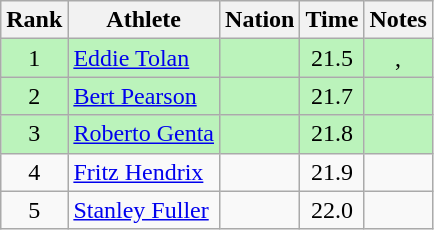<table class="wikitable sortable" style="text-align:center">
<tr>
<th>Rank</th>
<th>Athlete</th>
<th>Nation</th>
<th>Time</th>
<th>Notes</th>
</tr>
<tr bgcolor=bbf3bb>
<td>1</td>
<td align=left><a href='#'>Eddie Tolan</a></td>
<td align=left></td>
<td>21.5</td>
<td>, </td>
</tr>
<tr bgcolor=bbf3bb>
<td>2</td>
<td align=left><a href='#'>Bert Pearson</a></td>
<td align=left></td>
<td>21.7</td>
<td></td>
</tr>
<tr bgcolor=bbf3bb>
<td>3</td>
<td align=left><a href='#'>Roberto Genta</a></td>
<td align=left></td>
<td>21.8</td>
<td></td>
</tr>
<tr>
<td>4</td>
<td align=left><a href='#'>Fritz Hendrix</a></td>
<td align=left></td>
<td>21.9</td>
<td></td>
</tr>
<tr>
<td>5</td>
<td align=left><a href='#'>Stanley Fuller</a></td>
<td align=left></td>
<td>22.0</td>
<td></td>
</tr>
</table>
